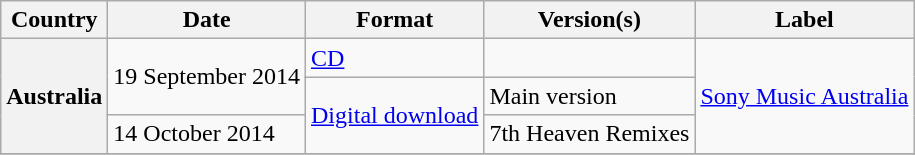<table class="wikitable plainrowheaders">
<tr>
<th scope="col">Country</th>
<th scope="col">Date</th>
<th scope="col">Format</th>
<th scope="col">Version(s)</th>
<th scope="col">Label</th>
</tr>
<tr>
<th scope="row" rowspan="3">Australia</th>
<td rowspan="2">19 September 2014</td>
<td><a href='#'>CD</a></td>
<td></td>
<td rowspan="3"><a href='#'>Sony Music Australia</a></td>
</tr>
<tr>
<td rowspan="2"><a href='#'>Digital download</a></td>
<td>Main version</td>
</tr>
<tr>
<td>14 October 2014</td>
<td>7th Heaven Remixes</td>
</tr>
<tr>
</tr>
</table>
